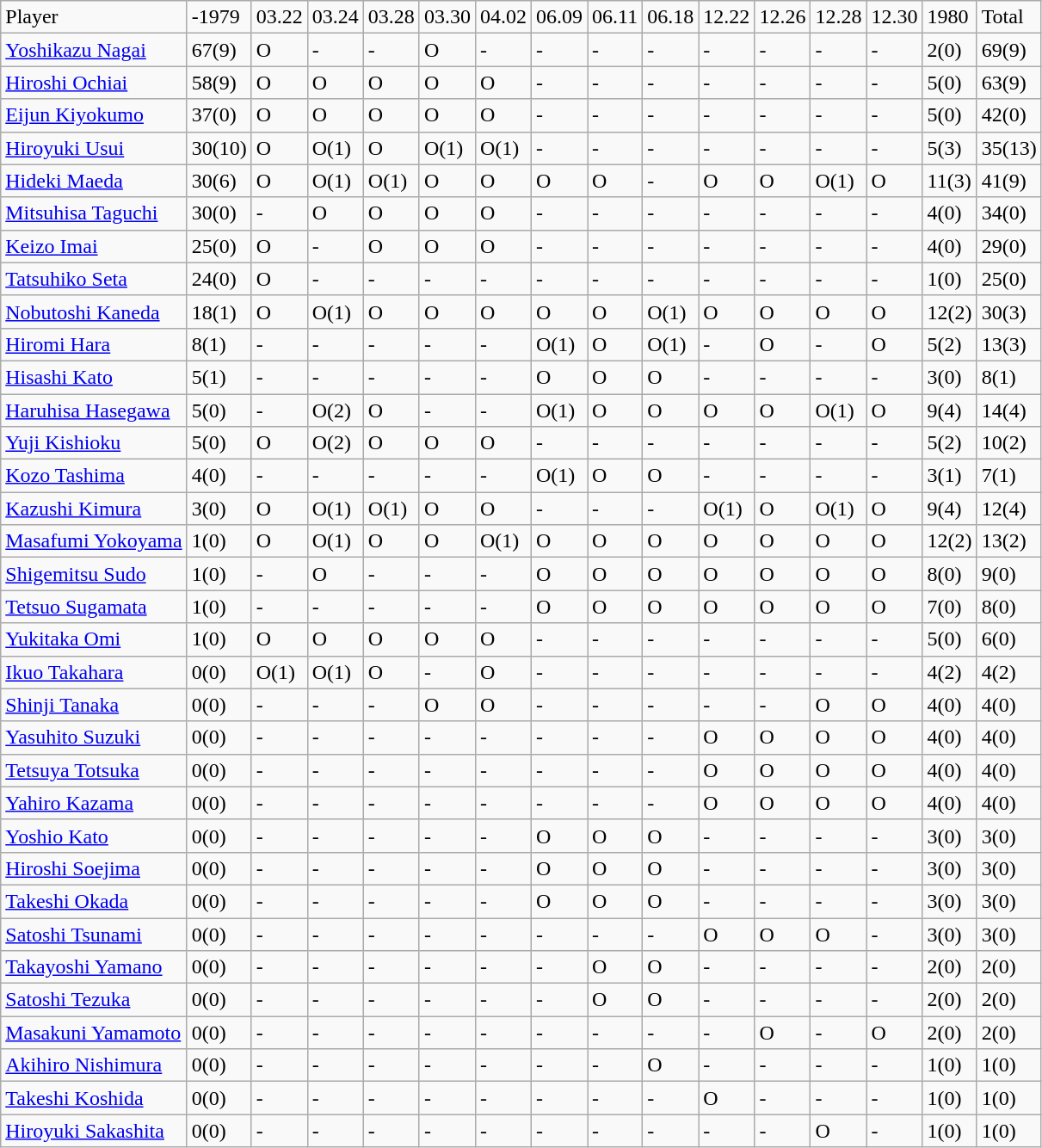<table class="wikitable" style="text-align:left;">
<tr>
<td>Player</td>
<td>-1979</td>
<td>03.22</td>
<td>03.24</td>
<td>03.28</td>
<td>03.30</td>
<td>04.02</td>
<td>06.09</td>
<td>06.11</td>
<td>06.18</td>
<td>12.22</td>
<td>12.26</td>
<td>12.28</td>
<td>12.30</td>
<td>1980</td>
<td>Total</td>
</tr>
<tr>
<td><a href='#'>Yoshikazu Nagai</a></td>
<td>67(9)</td>
<td>O</td>
<td>-</td>
<td>-</td>
<td>O</td>
<td>-</td>
<td>-</td>
<td>-</td>
<td>-</td>
<td>-</td>
<td>-</td>
<td>-</td>
<td>-</td>
<td>2(0)</td>
<td>69(9)</td>
</tr>
<tr>
<td><a href='#'>Hiroshi Ochiai</a></td>
<td>58(9)</td>
<td>O</td>
<td>O</td>
<td>O</td>
<td>O</td>
<td>O</td>
<td>-</td>
<td>-</td>
<td>-</td>
<td>-</td>
<td>-</td>
<td>-</td>
<td>-</td>
<td>5(0)</td>
<td>63(9)</td>
</tr>
<tr>
<td><a href='#'>Eijun Kiyokumo</a></td>
<td>37(0)</td>
<td>O</td>
<td>O</td>
<td>O</td>
<td>O</td>
<td>O</td>
<td>-</td>
<td>-</td>
<td>-</td>
<td>-</td>
<td>-</td>
<td>-</td>
<td>-</td>
<td>5(0)</td>
<td>42(0)</td>
</tr>
<tr>
<td><a href='#'>Hiroyuki Usui</a></td>
<td>30(10)</td>
<td>O</td>
<td>O(1)</td>
<td>O</td>
<td>O(1)</td>
<td>O(1)</td>
<td>-</td>
<td>-</td>
<td>-</td>
<td>-</td>
<td>-</td>
<td>-</td>
<td>-</td>
<td>5(3)</td>
<td>35(13)</td>
</tr>
<tr>
<td><a href='#'>Hideki Maeda</a></td>
<td>30(6)</td>
<td>O</td>
<td>O(1)</td>
<td>O(1)</td>
<td>O</td>
<td>O</td>
<td>O</td>
<td>O</td>
<td>-</td>
<td>O</td>
<td>O</td>
<td>O(1)</td>
<td>O</td>
<td>11(3)</td>
<td>41(9)</td>
</tr>
<tr>
<td><a href='#'>Mitsuhisa Taguchi</a></td>
<td>30(0)</td>
<td>-</td>
<td>O</td>
<td>O</td>
<td>O</td>
<td>O</td>
<td>-</td>
<td>-</td>
<td>-</td>
<td>-</td>
<td>-</td>
<td>-</td>
<td>-</td>
<td>4(0)</td>
<td>34(0)</td>
</tr>
<tr>
<td><a href='#'>Keizo Imai</a></td>
<td>25(0)</td>
<td>O</td>
<td>-</td>
<td>O</td>
<td>O</td>
<td>O</td>
<td>-</td>
<td>-</td>
<td>-</td>
<td>-</td>
<td>-</td>
<td>-</td>
<td>-</td>
<td>4(0)</td>
<td>29(0)</td>
</tr>
<tr>
<td><a href='#'>Tatsuhiko Seta</a></td>
<td>24(0)</td>
<td>O</td>
<td>-</td>
<td>-</td>
<td>-</td>
<td>-</td>
<td>-</td>
<td>-</td>
<td>-</td>
<td>-</td>
<td>-</td>
<td>-</td>
<td>-</td>
<td>1(0)</td>
<td>25(0)</td>
</tr>
<tr>
<td><a href='#'>Nobutoshi Kaneda</a></td>
<td>18(1)</td>
<td>O</td>
<td>O(1)</td>
<td>O</td>
<td>O</td>
<td>O</td>
<td>O</td>
<td>O</td>
<td>O(1)</td>
<td>O</td>
<td>O</td>
<td>O</td>
<td>O</td>
<td>12(2)</td>
<td>30(3)</td>
</tr>
<tr>
<td><a href='#'>Hiromi Hara</a></td>
<td>8(1)</td>
<td>-</td>
<td>-</td>
<td>-</td>
<td>-</td>
<td>-</td>
<td>O(1)</td>
<td>O</td>
<td>O(1)</td>
<td>-</td>
<td>O</td>
<td>-</td>
<td>O</td>
<td>5(2)</td>
<td>13(3)</td>
</tr>
<tr>
<td><a href='#'>Hisashi Kato</a></td>
<td>5(1)</td>
<td>-</td>
<td>-</td>
<td>-</td>
<td>-</td>
<td>-</td>
<td>O</td>
<td>O</td>
<td>O</td>
<td>-</td>
<td>-</td>
<td>-</td>
<td>-</td>
<td>3(0)</td>
<td>8(1)</td>
</tr>
<tr>
<td><a href='#'>Haruhisa Hasegawa</a></td>
<td>5(0)</td>
<td>-</td>
<td>O(2)</td>
<td>O</td>
<td>-</td>
<td>-</td>
<td>O(1)</td>
<td>O</td>
<td>O</td>
<td>O</td>
<td>O</td>
<td>O(1)</td>
<td>O</td>
<td>9(4)</td>
<td>14(4)</td>
</tr>
<tr>
<td><a href='#'>Yuji Kishioku</a></td>
<td>5(0)</td>
<td>O</td>
<td>O(2)</td>
<td>O</td>
<td>O</td>
<td>O</td>
<td>-</td>
<td>-</td>
<td>-</td>
<td>-</td>
<td>-</td>
<td>-</td>
<td>-</td>
<td>5(2)</td>
<td>10(2)</td>
</tr>
<tr>
<td><a href='#'>Kozo Tashima</a></td>
<td>4(0)</td>
<td>-</td>
<td>-</td>
<td>-</td>
<td>-</td>
<td>-</td>
<td>O(1)</td>
<td>O</td>
<td>O</td>
<td>-</td>
<td>-</td>
<td>-</td>
<td>-</td>
<td>3(1)</td>
<td>7(1)</td>
</tr>
<tr>
<td><a href='#'>Kazushi Kimura</a></td>
<td>3(0)</td>
<td>O</td>
<td>O(1)</td>
<td>O(1)</td>
<td>O</td>
<td>O</td>
<td>-</td>
<td>-</td>
<td>-</td>
<td>O(1)</td>
<td>O</td>
<td>O(1)</td>
<td>O</td>
<td>9(4)</td>
<td>12(4)</td>
</tr>
<tr>
<td><a href='#'>Masafumi Yokoyama</a></td>
<td>1(0)</td>
<td>O</td>
<td>O(1)</td>
<td>O</td>
<td>O</td>
<td>O(1)</td>
<td>O</td>
<td>O</td>
<td>O</td>
<td>O</td>
<td>O</td>
<td>O</td>
<td>O</td>
<td>12(2)</td>
<td>13(2)</td>
</tr>
<tr>
<td><a href='#'>Shigemitsu Sudo</a></td>
<td>1(0)</td>
<td>-</td>
<td>O</td>
<td>-</td>
<td>-</td>
<td>-</td>
<td>O</td>
<td>O</td>
<td>O</td>
<td>O</td>
<td>O</td>
<td>O</td>
<td>O</td>
<td>8(0)</td>
<td>9(0)</td>
</tr>
<tr>
<td><a href='#'>Tetsuo Sugamata</a></td>
<td>1(0)</td>
<td>-</td>
<td>-</td>
<td>-</td>
<td>-</td>
<td>-</td>
<td>O</td>
<td>O</td>
<td>O</td>
<td>O</td>
<td>O</td>
<td>O</td>
<td>O</td>
<td>7(0)</td>
<td>8(0)</td>
</tr>
<tr>
<td><a href='#'>Yukitaka Omi</a></td>
<td>1(0)</td>
<td>O</td>
<td>O</td>
<td>O</td>
<td>O</td>
<td>O</td>
<td>-</td>
<td>-</td>
<td>-</td>
<td>-</td>
<td>-</td>
<td>-</td>
<td>-</td>
<td>5(0)</td>
<td>6(0)</td>
</tr>
<tr>
<td><a href='#'>Ikuo Takahara</a></td>
<td>0(0)</td>
<td>O(1)</td>
<td>O(1)</td>
<td>O</td>
<td>-</td>
<td>O</td>
<td>-</td>
<td>-</td>
<td>-</td>
<td>-</td>
<td>-</td>
<td>-</td>
<td>-</td>
<td>4(2)</td>
<td>4(2)</td>
</tr>
<tr>
<td><a href='#'>Shinji Tanaka</a></td>
<td>0(0)</td>
<td>-</td>
<td>-</td>
<td>-</td>
<td>O</td>
<td>O</td>
<td>-</td>
<td>-</td>
<td>-</td>
<td>-</td>
<td>-</td>
<td>O</td>
<td>O</td>
<td>4(0)</td>
<td>4(0)</td>
</tr>
<tr>
<td><a href='#'>Yasuhito Suzuki</a></td>
<td>0(0)</td>
<td>-</td>
<td>-</td>
<td>-</td>
<td>-</td>
<td>-</td>
<td>-</td>
<td>-</td>
<td>-</td>
<td>O</td>
<td>O</td>
<td>O</td>
<td>O</td>
<td>4(0)</td>
<td>4(0)</td>
</tr>
<tr>
<td><a href='#'>Tetsuya Totsuka</a></td>
<td>0(0)</td>
<td>-</td>
<td>-</td>
<td>-</td>
<td>-</td>
<td>-</td>
<td>-</td>
<td>-</td>
<td>-</td>
<td>O</td>
<td>O</td>
<td>O</td>
<td>O</td>
<td>4(0)</td>
<td>4(0)</td>
</tr>
<tr>
<td><a href='#'>Yahiro Kazama</a></td>
<td>0(0)</td>
<td>-</td>
<td>-</td>
<td>-</td>
<td>-</td>
<td>-</td>
<td>-</td>
<td>-</td>
<td>-</td>
<td>O</td>
<td>O</td>
<td>O</td>
<td>O</td>
<td>4(0)</td>
<td>4(0)</td>
</tr>
<tr>
<td><a href='#'>Yoshio Kato</a></td>
<td>0(0)</td>
<td>-</td>
<td>-</td>
<td>-</td>
<td>-</td>
<td>-</td>
<td>O</td>
<td>O</td>
<td>O</td>
<td>-</td>
<td>-</td>
<td>-</td>
<td>-</td>
<td>3(0)</td>
<td>3(0)</td>
</tr>
<tr>
<td><a href='#'>Hiroshi Soejima</a></td>
<td>0(0)</td>
<td>-</td>
<td>-</td>
<td>-</td>
<td>-</td>
<td>-</td>
<td>O</td>
<td>O</td>
<td>O</td>
<td>-</td>
<td>-</td>
<td>-</td>
<td>-</td>
<td>3(0)</td>
<td>3(0)</td>
</tr>
<tr>
<td><a href='#'>Takeshi Okada</a></td>
<td>0(0)</td>
<td>-</td>
<td>-</td>
<td>-</td>
<td>-</td>
<td>-</td>
<td>O</td>
<td>O</td>
<td>O</td>
<td>-</td>
<td>-</td>
<td>-</td>
<td>-</td>
<td>3(0)</td>
<td>3(0)</td>
</tr>
<tr>
<td><a href='#'>Satoshi Tsunami</a></td>
<td>0(0)</td>
<td>-</td>
<td>-</td>
<td>-</td>
<td>-</td>
<td>-</td>
<td>-</td>
<td>-</td>
<td>-</td>
<td>O</td>
<td>O</td>
<td>O</td>
<td>-</td>
<td>3(0)</td>
<td>3(0)</td>
</tr>
<tr>
<td><a href='#'>Takayoshi Yamano</a></td>
<td>0(0)</td>
<td>-</td>
<td>-</td>
<td>-</td>
<td>-</td>
<td>-</td>
<td>-</td>
<td>O</td>
<td>O</td>
<td>-</td>
<td>-</td>
<td>-</td>
<td>-</td>
<td>2(0)</td>
<td>2(0)</td>
</tr>
<tr>
<td><a href='#'>Satoshi Tezuka</a></td>
<td>0(0)</td>
<td>-</td>
<td>-</td>
<td>-</td>
<td>-</td>
<td>-</td>
<td>-</td>
<td>O</td>
<td>O</td>
<td>-</td>
<td>-</td>
<td>-</td>
<td>-</td>
<td>2(0)</td>
<td>2(0)</td>
</tr>
<tr>
<td><a href='#'>Masakuni Yamamoto</a></td>
<td>0(0)</td>
<td>-</td>
<td>-</td>
<td>-</td>
<td>-</td>
<td>-</td>
<td>-</td>
<td>-</td>
<td>-</td>
<td>-</td>
<td>O</td>
<td>-</td>
<td>O</td>
<td>2(0)</td>
<td>2(0)</td>
</tr>
<tr>
<td><a href='#'>Akihiro Nishimura</a></td>
<td>0(0)</td>
<td>-</td>
<td>-</td>
<td>-</td>
<td>-</td>
<td>-</td>
<td>-</td>
<td>-</td>
<td>O</td>
<td>-</td>
<td>-</td>
<td>-</td>
<td>-</td>
<td>1(0)</td>
<td>1(0)</td>
</tr>
<tr>
<td><a href='#'>Takeshi Koshida</a></td>
<td>0(0)</td>
<td>-</td>
<td>-</td>
<td>-</td>
<td>-</td>
<td>-</td>
<td>-</td>
<td>-</td>
<td>-</td>
<td>O</td>
<td>-</td>
<td>-</td>
<td>-</td>
<td>1(0)</td>
<td>1(0)</td>
</tr>
<tr>
<td><a href='#'>Hiroyuki Sakashita</a></td>
<td>0(0)</td>
<td>-</td>
<td>-</td>
<td>-</td>
<td>-</td>
<td>-</td>
<td>-</td>
<td>-</td>
<td>-</td>
<td>-</td>
<td>-</td>
<td>O</td>
<td>-</td>
<td>1(0)</td>
<td>1(0)</td>
</tr>
</table>
